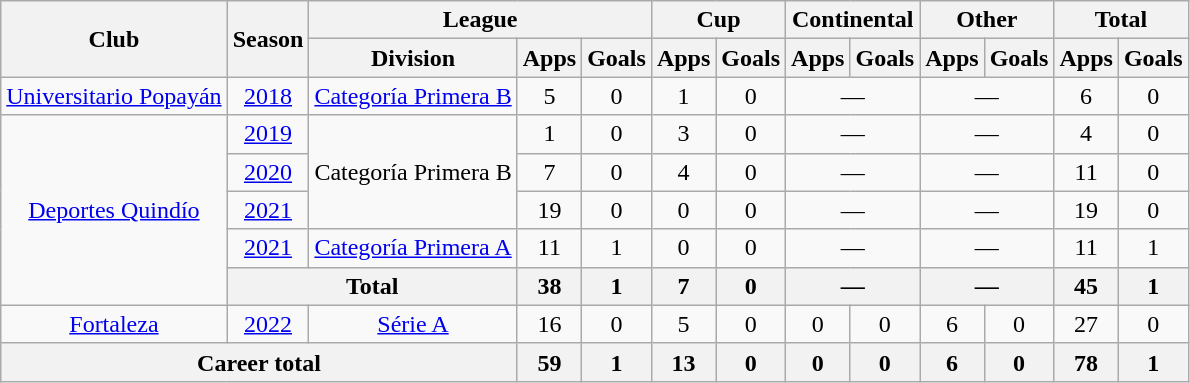<table class="wikitable" style="text-align: center;">
<tr>
<th rowspan="2">Club</th>
<th rowspan="2">Season</th>
<th colspan="3">League</th>
<th colspan="2">Cup</th>
<th colspan="2">Continental</th>
<th colspan="2">Other</th>
<th colspan="2">Total</th>
</tr>
<tr>
<th>Division</th>
<th>Apps</th>
<th>Goals</th>
<th>Apps</th>
<th>Goals</th>
<th>Apps</th>
<th>Goals</th>
<th>Apps</th>
<th>Goals</th>
<th>Apps</th>
<th>Goals</th>
</tr>
<tr>
<td><a href='#'>Universitario Popayán</a></td>
<td><a href='#'>2018</a></td>
<td><a href='#'>Categoría Primera B</a></td>
<td>5</td>
<td>0</td>
<td>1</td>
<td>0</td>
<td colspan="2">—</td>
<td colspan="2">—</td>
<td>6</td>
<td>0</td>
</tr>
<tr>
<td rowspan="5"><a href='#'>Deportes Quindío</a></td>
<td><a href='#'>2019</a></td>
<td rowspan="3">Categoría Primera B</td>
<td>1</td>
<td>0</td>
<td>3</td>
<td>0</td>
<td colspan="2">—</td>
<td colspan="2">—</td>
<td>4</td>
<td>0</td>
</tr>
<tr>
<td><a href='#'>2020</a></td>
<td>7</td>
<td>0</td>
<td>4</td>
<td>0</td>
<td colspan="2">—</td>
<td colspan="2">—</td>
<td>11</td>
<td>0</td>
</tr>
<tr>
<td><a href='#'>2021</a></td>
<td>19</td>
<td>0</td>
<td>0</td>
<td>0</td>
<td colspan="2">—</td>
<td colspan="2">—</td>
<td>19</td>
<td>0</td>
</tr>
<tr>
<td><a href='#'>2021</a></td>
<td><a href='#'>Categoría Primera A</a></td>
<td>11</td>
<td>1</td>
<td>0</td>
<td>0</td>
<td colspan="2">—</td>
<td colspan="2">—</td>
<td>11</td>
<td>1</td>
</tr>
<tr>
<th colspan="2">Total</th>
<th>38</th>
<th>1</th>
<th>7</th>
<th>0</th>
<th colspan="2">—</th>
<th colspan="2">—</th>
<th>45</th>
<th>1</th>
</tr>
<tr>
<td><a href='#'>Fortaleza</a></td>
<td><a href='#'>2022</a></td>
<td><a href='#'>Série A</a></td>
<td>16</td>
<td>0</td>
<td>5</td>
<td>0</td>
<td>0</td>
<td>0</td>
<td>6</td>
<td>0</td>
<td>27</td>
<td>0</td>
</tr>
<tr>
<th colspan="3">Career total</th>
<th>59</th>
<th>1</th>
<th>13</th>
<th>0</th>
<th>0</th>
<th>0</th>
<th>6</th>
<th>0</th>
<th>78</th>
<th>1</th>
</tr>
</table>
